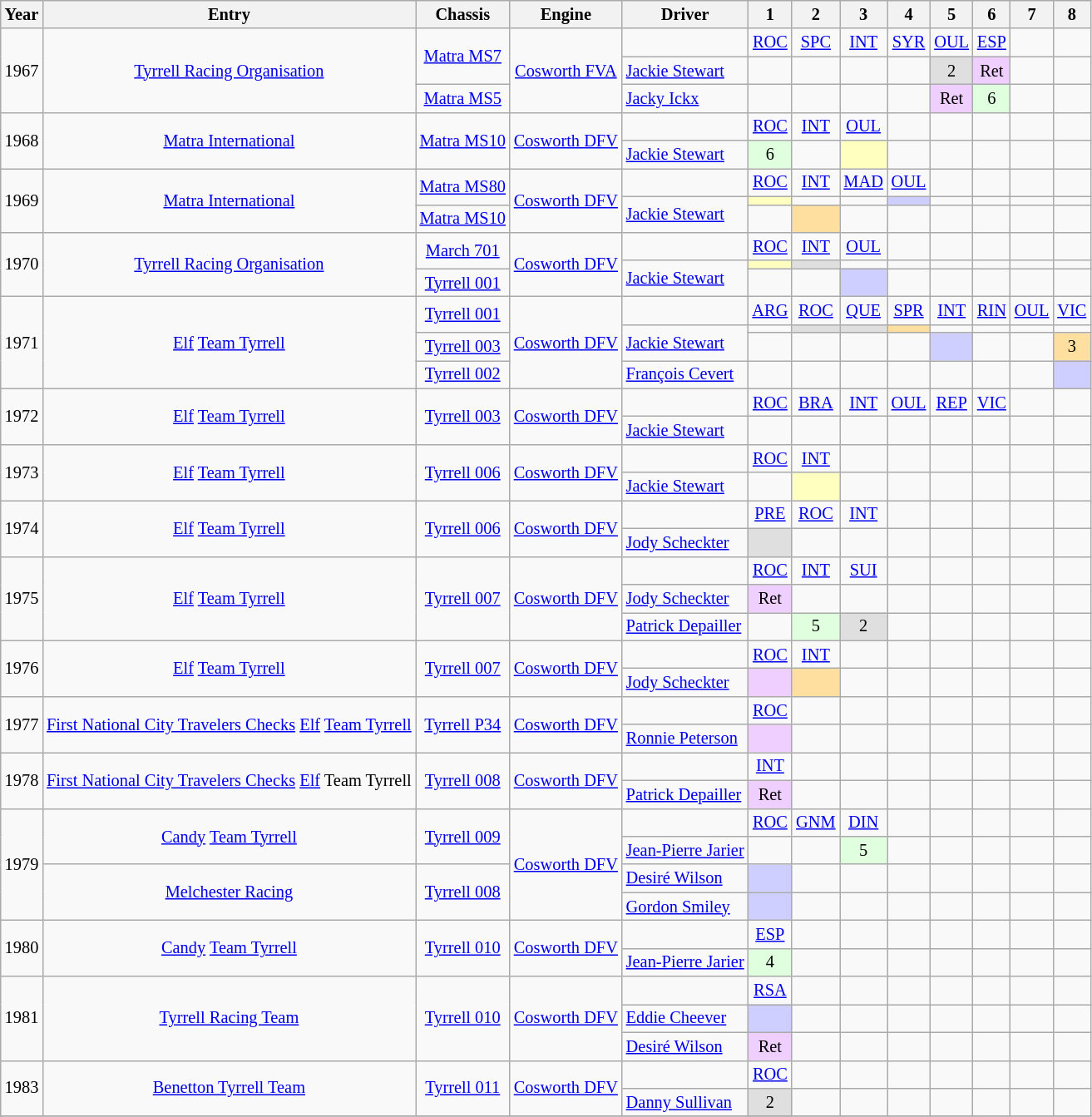<table class="wikitable" style="text-align:center; font-size:85%">
<tr>
<th>Year</th>
<th>Entry</th>
<th>Chassis</th>
<th>Engine</th>
<th>Driver</th>
<th>1</th>
<th>2</th>
<th>3</th>
<th>4</th>
<th>5</th>
<th>6</th>
<th>7</th>
<th>8</th>
</tr>
<tr>
<td rowspan=3>1967</td>
<td rowspan=3><a href='#'>Tyrrell Racing Organisation</a></td>
<td rowspan=2><a href='#'>Matra MS7</a></td>
<td rowspan=3><a href='#'>Cosworth FVA</a></td>
<td></td>
<td><a href='#'>ROC</a></td>
<td><a href='#'>SPC</a></td>
<td><a href='#'>INT</a></td>
<td><a href='#'>SYR</a></td>
<td><a href='#'>OUL</a></td>
<td><a href='#'>ESP</a></td>
<td></td>
<td></td>
</tr>
<tr>
<td align=left> <a href='#'>Jackie Stewart</a></td>
<td></td>
<td></td>
<td></td>
<td></td>
<td style="background:#DFDFDF;">2</td>
<td style="background:#EFCFFF;">Ret</td>
<td></td>
<td></td>
</tr>
<tr>
<td><a href='#'>Matra MS5</a></td>
<td align=left> <a href='#'>Jacky Ickx</a></td>
<td></td>
<td></td>
<td></td>
<td></td>
<td style="background:#EFCFFF;">Ret</td>
<td style="background:#DFFFDF;">6</td>
<td></td>
<td></td>
</tr>
<tr>
<td rowspan=2>1968</td>
<td rowspan=2><a href='#'>Matra International</a></td>
<td rowspan=2><a href='#'>Matra MS10</a></td>
<td rowspan=2><a href='#'>Cosworth DFV</a></td>
<td></td>
<td><a href='#'>ROC</a></td>
<td><a href='#'>INT</a></td>
<td><a href='#'>OUL</a></td>
<td></td>
<td></td>
<td></td>
<td></td>
<td></td>
</tr>
<tr>
<td align=left> <a href='#'>Jackie Stewart</a></td>
<td style="background:#DFFFDF;">6</td>
<td></td>
<td style="background:#FFFFBF;"></td>
<td></td>
<td></td>
<td></td>
<td></td>
<td></td>
</tr>
<tr>
<td rowspan=3>1969</td>
<td rowspan=3><a href='#'>Matra International</a></td>
<td rowspan=2><a href='#'>Matra MS80</a></td>
<td rowspan=3><a href='#'>Cosworth DFV</a></td>
<td></td>
<td><a href='#'>ROC</a></td>
<td><a href='#'>INT</a></td>
<td><a href='#'>MAD</a></td>
<td><a href='#'>OUL</a></td>
<td></td>
<td></td>
<td></td>
<td></td>
</tr>
<tr>
<td rowspan=2 align=left> <a href='#'>Jackie Stewart</a></td>
<td style="background:#FFFFBF;"></td>
<td></td>
<td></td>
<td style="background:#CFCFFF;"></td>
<td></td>
<td></td>
<td></td>
<td></td>
</tr>
<tr>
<td rowspan=1><a href='#'>Matra MS10</a></td>
<td></td>
<td style="background:#FFDF9F;"></td>
<td></td>
<td></td>
<td></td>
<td></td>
<td></td>
<td></td>
</tr>
<tr>
<td rowspan=3>1970</td>
<td rowspan=3><a href='#'>Tyrrell Racing Organisation</a></td>
<td rowspan=2><a href='#'>March 701</a></td>
<td rowspan=3><a href='#'>Cosworth DFV</a></td>
<td></td>
<td><a href='#'>ROC</a></td>
<td><a href='#'>INT</a></td>
<td><a href='#'>OUL</a></td>
<td></td>
<td></td>
<td></td>
<td></td>
<td></td>
</tr>
<tr>
<td rowspan=2 align=left> <a href='#'>Jackie Stewart</a></td>
<td style="background:#FFFFBF;"></td>
<td style="background:#DFDFDF;"></td>
<td></td>
<td></td>
<td></td>
<td></td>
<td></td>
<td></td>
</tr>
<tr>
<td><a href='#'>Tyrrell 001</a></td>
<td></td>
<td></td>
<td style="background:#CFCFFF;"></td>
<td></td>
<td></td>
<td></td>
<td></td>
<td></td>
</tr>
<tr>
<td rowspan=4>1971</td>
<td rowspan=4><a href='#'>Elf</a> <a href='#'>Team Tyrrell</a></td>
<td rowspan=2><a href='#'>Tyrrell 001</a></td>
<td rowspan=4><a href='#'>Cosworth DFV</a></td>
<td></td>
<td><a href='#'>ARG</a></td>
<td><a href='#'>ROC</a></td>
<td><a href='#'>QUE</a></td>
<td><a href='#'>SPR</a></td>
<td><a href='#'>INT</a></td>
<td><a href='#'>RIN</a></td>
<td><a href='#'>OUL</a></td>
<td><a href='#'>VIC</a></td>
</tr>
<tr>
<td rowspan=2 align=left> <a href='#'>Jackie Stewart</a></td>
<td></td>
<td style="background:#DFDFDF;"></td>
<td style="background:#DFDFDF;"></td>
<td style="background:#FFDF9F;"></td>
<td></td>
<td></td>
<td></td>
<td></td>
</tr>
<tr>
<td><a href='#'>Tyrrell 003</a></td>
<td></td>
<td></td>
<td></td>
<td></td>
<td style="background:#CFCFFF;"></td>
<td></td>
<td></td>
<td style="background:#FFDF9F;">3</td>
</tr>
<tr>
<td><a href='#'>Tyrrell 002</a></td>
<td align=left> <a href='#'>François Cevert</a></td>
<td></td>
<td></td>
<td></td>
<td></td>
<td></td>
<td></td>
<td></td>
<td style="background:#CFCFFF;"></td>
</tr>
<tr>
<td rowspan=2>1972</td>
<td rowspan=2><a href='#'>Elf</a> <a href='#'>Team Tyrrell</a></td>
<td rowspan=2><a href='#'>Tyrrell 003</a></td>
<td rowspan=2><a href='#'>Cosworth DFV</a></td>
<td></td>
<td><a href='#'>ROC</a></td>
<td><a href='#'>BRA</a></td>
<td><a href='#'>INT</a></td>
<td><a href='#'>OUL</a></td>
<td><a href='#'>REP</a></td>
<td><a href='#'>VIC</a></td>
<td></td>
<td></td>
</tr>
<tr>
<td align="left"> <a href='#'>Jackie Stewart</a></td>
<td></td>
<td></td>
<td></td>
<td></td>
<td></td>
<td></td>
<td></td>
<td></td>
</tr>
<tr>
<td rowspan=2>1973</td>
<td rowspan=2><a href='#'>Elf</a> <a href='#'>Team Tyrrell</a></td>
<td rowspan=2><a href='#'>Tyrrell 006</a></td>
<td rowspan=2><a href='#'>Cosworth DFV</a></td>
<td></td>
<td><a href='#'>ROC</a></td>
<td><a href='#'>INT</a></td>
<td></td>
<td></td>
<td></td>
<td></td>
<td></td>
<td></td>
</tr>
<tr>
<td align="left"> <a href='#'>Jackie Stewart</a></td>
<td></td>
<td style="background:#FFFFBF;"></td>
<td></td>
<td></td>
<td></td>
<td></td>
<td></td>
<td></td>
</tr>
<tr>
<td rowspan=2>1974</td>
<td rowspan=2><a href='#'>Elf</a> <a href='#'>Team Tyrrell</a></td>
<td rowspan=2><a href='#'>Tyrrell 006</a></td>
<td rowspan=2><a href='#'>Cosworth DFV</a></td>
<td></td>
<td><a href='#'>PRE</a></td>
<td><a href='#'>ROC</a></td>
<td><a href='#'>INT</a></td>
<td></td>
<td></td>
<td></td>
<td></td>
<td></td>
</tr>
<tr>
<td align="left"> <a href='#'>Jody Scheckter</a></td>
<td style="background:#DFDFDF;"></td>
<td></td>
<td></td>
<td></td>
<td></td>
<td></td>
<td></td>
<td></td>
</tr>
<tr>
<td rowspan=3>1975</td>
<td rowspan=3><a href='#'>Elf</a> <a href='#'>Team Tyrrell</a></td>
<td rowspan=3><a href='#'>Tyrrell 007</a></td>
<td rowspan=3><a href='#'>Cosworth DFV</a></td>
<td></td>
<td><a href='#'>ROC</a></td>
<td><a href='#'>INT</a></td>
<td><a href='#'>SUI</a></td>
<td></td>
<td></td>
<td></td>
<td></td>
<td></td>
</tr>
<tr>
<td align="left"> <a href='#'>Jody Scheckter</a></td>
<td style="background:#EFCFFF;">Ret</td>
<td></td>
<td></td>
<td></td>
<td></td>
<td></td>
<td></td>
<td></td>
</tr>
<tr>
<td align=left> <a href='#'>Patrick Depailler</a></td>
<td></td>
<td style="background:#DFFFDF;">5</td>
<td style="background:#DFDFDF;">2</td>
<td></td>
<td></td>
<td></td>
<td></td>
<td></td>
</tr>
<tr>
<td rowspan=2>1976</td>
<td rowspan=2><a href='#'>Elf</a> <a href='#'>Team Tyrrell</a></td>
<td rowspan=2><a href='#'>Tyrrell 007</a></td>
<td rowspan=2><a href='#'>Cosworth DFV</a></td>
<td></td>
<td><a href='#'>ROC</a></td>
<td><a href='#'>INT</a></td>
<td></td>
<td></td>
<td></td>
<td></td>
<td></td>
<td></td>
</tr>
<tr>
<td align="left"> <a href='#'>Jody Scheckter</a></td>
<td style="background:#EFCFFF;"></td>
<td style="background:#FFDF9F;"></td>
<td></td>
<td></td>
<td></td>
<td></td>
<td></td>
<td></td>
</tr>
<tr>
<td rowspan=2>1977</td>
<td rowspan=2><a href='#'>First National City Travelers Checks</a> <a href='#'>Elf</a> <a href='#'>Team Tyrrell</a></td>
<td rowspan=2><a href='#'>Tyrrell P34</a></td>
<td rowspan=2><a href='#'>Cosworth DFV</a></td>
<td></td>
<td><a href='#'>ROC</a></td>
<td></td>
<td></td>
<td></td>
<td></td>
<td></td>
<td></td>
<td></td>
</tr>
<tr>
<td align="left"> <a href='#'>Ronnie Peterson</a></td>
<td style="background:#EFCFFF;"></td>
<td></td>
<td></td>
<td></td>
<td></td>
<td></td>
<td></td>
<td></td>
</tr>
<tr>
<td rowspan=2>1978</td>
<td rowspan=2><a href='#'>First National City Travelers Checks</a> <a href='#'>Elf</a> Team Tyrrell</td>
<td rowspan=2><a href='#'>Tyrrell 008</a></td>
<td rowspan=2><a href='#'>Cosworth DFV</a></td>
<td></td>
<td><a href='#'>INT</a></td>
<td></td>
<td></td>
<td></td>
<td></td>
<td></td>
<td></td>
<td></td>
</tr>
<tr>
<td align="left"> <a href='#'>Patrick Depailler</a></td>
<td style="background:#EFCFFF;">Ret</td>
<td></td>
<td></td>
<td></td>
<td></td>
<td></td>
<td></td>
<td></td>
</tr>
<tr>
<td rowspan=4>1979</td>
<td rowspan=2><a href='#'>Candy</a> <a href='#'>Team Tyrrell</a></td>
<td rowspan=2><a href='#'>Tyrrell 009</a></td>
<td rowspan=4><a href='#'>Cosworth DFV</a></td>
<td></td>
<td><a href='#'>ROC</a></td>
<td><a href='#'>GNM</a></td>
<td><a href='#'>DIN</a></td>
<td></td>
<td></td>
<td></td>
<td></td>
<td></td>
</tr>
<tr>
<td align="left"> <a href='#'>Jean-Pierre Jarier</a></td>
<td></td>
<td></td>
<td style="background:#DFFFDF;">5</td>
<td></td>
<td></td>
<td></td>
<td></td>
<td></td>
</tr>
<tr>
<td rowspan=2><a href='#'>Melchester Racing</a></td>
<td rowspan=2><a href='#'>Tyrrell 008</a></td>
<td align=left> <a href='#'>Desiré Wilson</a></td>
<td style="background:#CFCFFF;"></td>
<td></td>
<td></td>
<td></td>
<td></td>
<td></td>
<td></td>
<td></td>
</tr>
<tr>
<td align=left> <a href='#'>Gordon Smiley</a></td>
<td style="background:#CFCFFF;"></td>
<td></td>
<td></td>
<td></td>
<td></td>
<td></td>
<td></td>
<td></td>
</tr>
<tr>
<td rowspan=2>1980</td>
<td rowspan=2><a href='#'>Candy</a> <a href='#'>Team Tyrrell</a></td>
<td rowspan=2><a href='#'>Tyrrell 010</a></td>
<td rowspan=2><a href='#'>Cosworth DFV</a></td>
<td></td>
<td><a href='#'>ESP</a></td>
<td></td>
<td></td>
<td></td>
<td></td>
<td></td>
<td></td>
<td></td>
</tr>
<tr>
<td align="left"> <a href='#'>Jean-Pierre Jarier</a></td>
<td style="background:#DFFFDF;">4</td>
<td></td>
<td></td>
<td></td>
<td></td>
<td></td>
<td></td>
<td></td>
</tr>
<tr>
<td rowspan=3>1981</td>
<td rowspan=3><a href='#'>Tyrrell Racing Team</a></td>
<td rowspan=3><a href='#'>Tyrrell 010</a></td>
<td rowspan=3><a href='#'>Cosworth DFV</a></td>
<td></td>
<td><a href='#'>RSA</a></td>
<td></td>
<td></td>
<td></td>
<td></td>
<td></td>
<td></td>
<td></td>
</tr>
<tr>
<td align="left"> <a href='#'>Eddie Cheever</a></td>
<td style="background:#CFCFFF;"></td>
<td></td>
<td></td>
<td></td>
<td></td>
<td></td>
<td></td>
<td></td>
</tr>
<tr>
<td align=left> <a href='#'>Desiré Wilson</a></td>
<td style="background:#EFCFFF;">Ret</td>
<td></td>
<td></td>
<td></td>
<td></td>
<td></td>
<td></td>
<td></td>
</tr>
<tr>
<td rowspan=2>1983</td>
<td rowspan=2><a href='#'>Benetton Tyrrell Team</a></td>
<td rowspan=2><a href='#'>Tyrrell 011</a></td>
<td rowspan=2><a href='#'>Cosworth DFV</a></td>
<td></td>
<td><a href='#'>ROC</a></td>
<td></td>
<td></td>
<td></td>
<td></td>
<td></td>
<td></td>
<td></td>
</tr>
<tr>
<td align="left"> <a href='#'>Danny Sullivan</a></td>
<td style="background:#DFDFDF;">2</td>
<td></td>
<td></td>
<td></td>
<td></td>
<td></td>
<td></td>
<td></td>
</tr>
<tr>
</tr>
</table>
